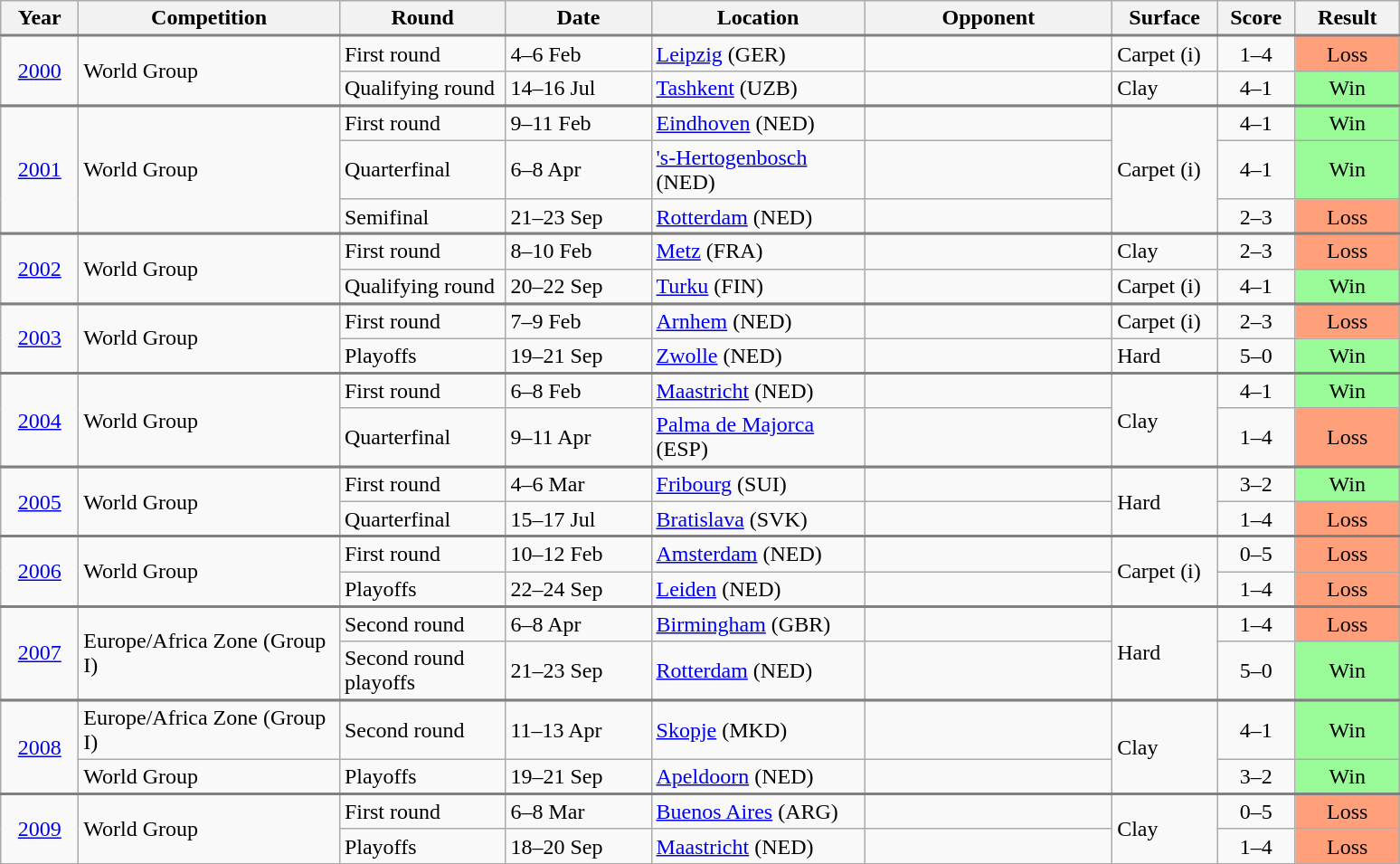<table class="wikitable collapsible collapsed">
<tr>
<th width="50">Year</th>
<th width="185">Competition</th>
<th width="115">Round</th>
<th width="100">Date</th>
<th width="150">Location</th>
<th width="175">Opponent</th>
<th width="70">Surface</th>
<th width="50">Score</th>
<th width="70">Result</th>
</tr>
<tr style="border-top:2px solid gray;">
<td align="center" rowspan="2"><a href='#'>2000</a></td>
<td rowspan="2">World Group</td>
<td>First round</td>
<td>4–6 Feb</td>
<td><a href='#'>Leipzig</a> (GER)</td>
<td></td>
<td>Carpet (i)</td>
<td align="center">1–4</td>
<td align="center" bgcolor="FFA07A">Loss</td>
</tr>
<tr>
<td>Qualifying round</td>
<td>14–16 Jul</td>
<td><a href='#'>Tashkent</a> (UZB)</td>
<td></td>
<td>Clay</td>
<td align="center">4–1</td>
<td align="center" bgcolor="#98FB98">Win</td>
</tr>
<tr>
</tr>
<tr style="border-top:2px solid gray;">
<td align="center" rowspan="3"><a href='#'>2001</a></td>
<td rowspan="3">World Group</td>
<td>First round</td>
<td>9–11 Feb</td>
<td><a href='#'>Eindhoven</a> (NED)</td>
<td></td>
<td rowspan="3">Carpet (i)</td>
<td align="center">4–1</td>
<td align="center" bgcolor="#98FB98">Win</td>
</tr>
<tr>
<td>Quarterfinal</td>
<td>6–8 Apr</td>
<td><a href='#'>'s-Hertogenbosch</a> (NED)</td>
<td></td>
<td align="center">4–1</td>
<td align="center" bgcolor="#98FB98">Win</td>
</tr>
<tr>
<td>Semifinal</td>
<td>21–23 Sep</td>
<td><a href='#'>Rotterdam</a> (NED)</td>
<td></td>
<td align="center">2–3</td>
<td align="center" bgcolor="FFA07A">Loss</td>
</tr>
<tr>
</tr>
<tr style="border-top:2px solid gray;">
<td align="center" rowspan="2"><a href='#'>2002</a></td>
<td rowspan="2">World Group</td>
<td>First round</td>
<td>8–10 Feb</td>
<td><a href='#'>Metz</a> (FRA)</td>
<td></td>
<td>Clay</td>
<td align="center">2–3</td>
<td align="center" bgcolor="FFA07A">Loss</td>
</tr>
<tr>
<td>Qualifying round</td>
<td>20–22 Sep</td>
<td><a href='#'>Turku</a> (FIN)</td>
<td></td>
<td>Carpet (i)</td>
<td align="center">4–1</td>
<td align="center" bgcolor="#98FB98">Win</td>
</tr>
<tr>
</tr>
<tr style="border-top:2px solid gray;">
<td align="center" rowspan="2"><a href='#'>2003</a></td>
<td rowspan="2">World Group</td>
<td>First round</td>
<td>7–9 Feb</td>
<td><a href='#'>Arnhem</a> (NED)</td>
<td></td>
<td>Carpet (i)</td>
<td align="center">2–3</td>
<td align="center" bgcolor="FFA07A">Loss</td>
</tr>
<tr>
<td>Playoffs</td>
<td>19–21 Sep</td>
<td><a href='#'>Zwolle</a> (NED)</td>
<td></td>
<td>Hard</td>
<td align="center">5–0</td>
<td align="center" bgcolor="#98FB98">Win</td>
</tr>
<tr>
</tr>
<tr style="border-top:2px solid gray;">
<td align="center" rowspan="2"><a href='#'>2004</a></td>
<td rowspan="2">World Group</td>
<td>First round</td>
<td>6–8 Feb</td>
<td><a href='#'>Maastricht</a> (NED)</td>
<td></td>
<td rowspan="2">Clay</td>
<td align="center">4–1</td>
<td align="center" bgcolor="#98FB98">Win</td>
</tr>
<tr>
<td>Quarterfinal</td>
<td>9–11 Apr</td>
<td><a href='#'>Palma de Majorca</a> (ESP)</td>
<td></td>
<td align="center">1–4</td>
<td align="center" bgcolor="FFA07A">Loss</td>
</tr>
<tr>
</tr>
<tr style="border-top:2px solid gray;">
<td align="center" rowspan="2"><a href='#'>2005</a></td>
<td rowspan="2">World Group</td>
<td>First round</td>
<td>4–6 Mar</td>
<td><a href='#'>Fribourg</a> (SUI)</td>
<td></td>
<td rowspan="2">Hard</td>
<td align="center">3–2</td>
<td align="center" bgcolor="#98FB98">Win</td>
</tr>
<tr>
<td>Quarterfinal</td>
<td>15–17 Jul</td>
<td><a href='#'>Bratislava</a> (SVK)</td>
<td></td>
<td align="center">1–4</td>
<td align="center" bgcolor="FFA07A">Loss</td>
</tr>
<tr>
</tr>
<tr style="border-top:2px solid gray;">
<td align="center" rowspan="2"><a href='#'>2006</a></td>
<td rowspan="2">World Group</td>
<td>First round</td>
<td>10–12 Feb</td>
<td><a href='#'>Amsterdam</a> (NED)</td>
<td></td>
<td rowspan="2">Carpet (i)</td>
<td align="center">0–5</td>
<td align="center" bgcolor="FFA07A">Loss</td>
</tr>
<tr>
<td>Playoffs</td>
<td>22–24 Sep</td>
<td><a href='#'>Leiden</a> (NED)</td>
<td></td>
<td align="center">1–4</td>
<td align="center" bgcolor="FFA07A">Loss</td>
</tr>
<tr>
</tr>
<tr style="border-top:2px solid gray;">
<td align="center" rowspan="2"><a href='#'>2007</a></td>
<td rowspan="2">Europe/Africa Zone (Group I)</td>
<td>Second round</td>
<td>6–8 Apr</td>
<td><a href='#'>Birmingham</a> (GBR)</td>
<td></td>
<td rowspan="2">Hard</td>
<td align="center">1–4</td>
<td align="center" bgcolor="FFA07A">Loss</td>
</tr>
<tr>
<td>Second round playoffs</td>
<td>21–23 Sep</td>
<td><a href='#'>Rotterdam</a> (NED)</td>
<td></td>
<td align="center">5–0</td>
<td align="center" bgcolor="#98FB98">Win</td>
</tr>
<tr>
</tr>
<tr style="border-top:2px solid gray;">
<td align="center" rowspan="2"><a href='#'>2008</a></td>
<td>Europe/Africa Zone (Group I)</td>
<td>Second round</td>
<td>11–13 Apr</td>
<td><a href='#'>Skopje</a> (MKD)</td>
<td></td>
<td rowspan="2">Clay</td>
<td align="center">4–1</td>
<td align="center" bgcolor="#98FB98">Win</td>
</tr>
<tr>
<td>World Group</td>
<td>Playoffs</td>
<td>19–21 Sep</td>
<td><a href='#'>Apeldoorn</a> (NED)</td>
<td></td>
<td align="center">3–2</td>
<td align="center" bgcolor="#98FB98">Win</td>
</tr>
<tr>
</tr>
<tr style="border-top:2px solid gray;">
<td align="center" rowspan="2"><a href='#'>2009</a></td>
<td rowspan="2">World Group</td>
<td>First round</td>
<td>6–8 Mar</td>
<td><a href='#'>Buenos Aires</a> (ARG)</td>
<td></td>
<td rowspan="2">Clay</td>
<td align="center">0–5</td>
<td align="center" bgcolor="FFA07A">Loss</td>
</tr>
<tr>
<td>Playoffs</td>
<td>18–20 Sep</td>
<td><a href='#'>Maastricht</a> (NED)</td>
<td></td>
<td align="center">1–4</td>
<td align="center" bgcolor="FFA07A">Loss</td>
</tr>
</table>
